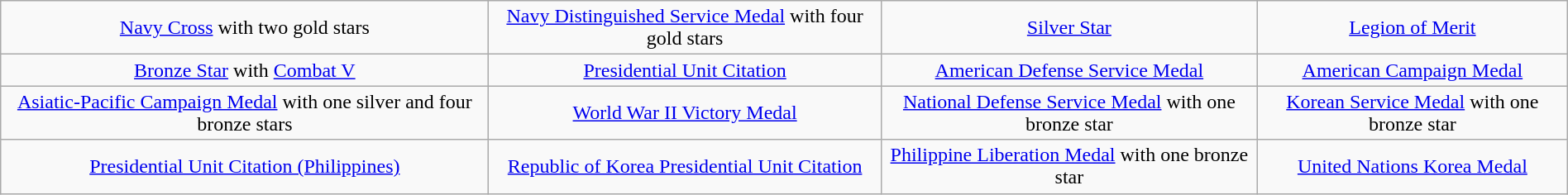<table class="wikitable" style="margin:1em auto; text-align:center;">
<tr>
<td><a href='#'>Navy Cross</a> with two gold stars</td>
<td><a href='#'>Navy Distinguished Service Medal</a> with four gold stars</td>
<td><a href='#'>Silver Star</a></td>
<td><a href='#'>Legion of Merit</a></td>
</tr>
<tr>
<td><a href='#'>Bronze Star</a> with <a href='#'>Combat V</a></td>
<td><a href='#'>Presidential Unit Citation</a></td>
<td><a href='#'>American Defense Service Medal</a></td>
<td><a href='#'>American Campaign Medal</a></td>
</tr>
<tr>
<td><a href='#'>Asiatic-Pacific Campaign Medal</a> with one silver and four bronze stars</td>
<td><a href='#'>World War II Victory Medal</a></td>
<td><a href='#'>National Defense Service Medal</a> with one bronze star</td>
<td><a href='#'>Korean Service Medal</a> with one bronze star</td>
</tr>
<tr>
<td><a href='#'>Presidential Unit Citation (Philippines)</a></td>
<td><a href='#'>Republic of Korea Presidential Unit Citation</a></td>
<td><a href='#'>Philippine Liberation Medal</a> with one bronze star</td>
<td><a href='#'>United Nations Korea Medal</a></td>
</tr>
</table>
